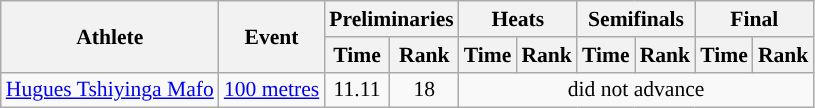<table class=wikitable style="font-size:90%;">
<tr>
<th rowspan=2>Athlete</th>
<th rowspan=2>Event</th>
<th colspan=2>Preliminaries</th>
<th colspan=2>Heats</th>
<th colspan=2>Semifinals</th>
<th colspan=2>Final</th>
</tr>
<tr>
<th>Time</th>
<th>Rank</th>
<th>Time</th>
<th>Rank</th>
<th>Time</th>
<th>Rank</th>
<th>Time</th>
<th>Rank</th>
</tr>
<tr>
<td><a href='#'>Hugues Tshiyinga Mafo</a></td>
<td><a href='#'>100 metres</a></td>
<td align="center">11.11</td>
<td align="center">18</td>
<td align="center" colspan=6>did not advance</td>
</tr>
</table>
